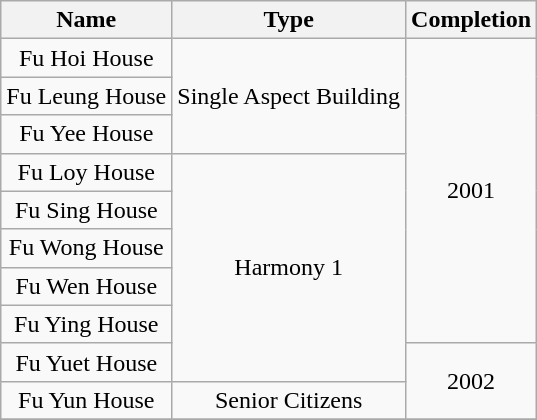<table class="wikitable" style="text-align: center">
<tr>
<th>Name</th>
<th>Type</th>
<th>Completion</th>
</tr>
<tr>
<td>Fu Hoi House</td>
<td rowspan="3">Single Aspect Building</td>
<td rowspan="8">2001</td>
</tr>
<tr>
<td>Fu Leung House</td>
</tr>
<tr>
<td>Fu Yee House</td>
</tr>
<tr>
<td>Fu Loy House</td>
<td rowspan="6">Harmony 1</td>
</tr>
<tr>
<td>Fu Sing House</td>
</tr>
<tr>
<td>Fu Wong House</td>
</tr>
<tr>
<td>Fu Wen House</td>
</tr>
<tr>
<td>Fu Ying House</td>
</tr>
<tr>
<td>Fu Yuet House</td>
<td rowspan="2">2002</td>
</tr>
<tr>
<td>Fu Yun House</td>
<td rowspan="1">Senior Citizens</td>
</tr>
<tr>
</tr>
</table>
